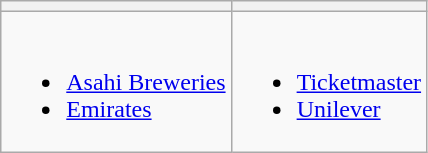<table class="wikitable">
<tr>
<th></th>
<th></th>
</tr>
<tr>
<td style="vertical-align:top"><br><ul><li><a href='#'>Asahi Breweries</a></li><li><a href='#'>Emirates</a></li></ul></td>
<td style="vertical-align:top"><br><ul><li><a href='#'>Ticketmaster</a></li><li><a href='#'>Unilever</a></li></ul></td>
</tr>
</table>
